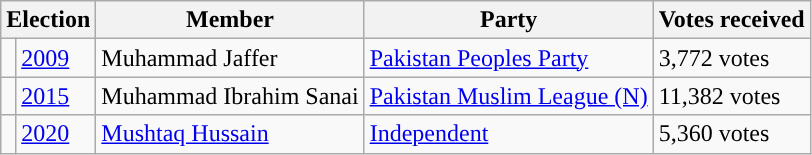<table class="wikitable">
<tr>
<th colspan="2">Election</th>
<th>Member</th>
<th>Party</th>
<th>Votes received</th>
</tr>
<tr>
<td style="background-color: "></td>
<td><a href='#'>2009</a></td>
<td>Muhammad Jaffer</td>
<td><a href='#'>Pakistan Peoples Party</a></td>
<td>3,772 votes</td>
</tr>
<tr>
<td style="background-color: "></td>
<td><a href='#'>2015</a></td>
<td>Muhammad Ibrahim Sanai</td>
<td><a href='#'>Pakistan Muslim League (N)</a></td>
<td>11,382 votes</td>
</tr>
<tr>
<td></td>
<td><a href='#'>2020</a></td>
<td><a href='#'>Mushtaq Hussain</a></td>
<td><a href='#'>Independent</a></td>
<td>5,360 votes</td>
</tr>
</table>
